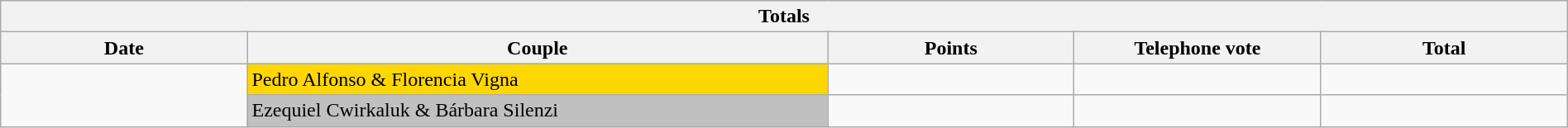<table class="wikitable collapsible collapsed" style=" text-align: align; width: 100%;">
<tr>
<th colspan="11" style="with: 100%;" align="center">Totals</th>
</tr>
<tr>
<th width=85>Date</th>
<th width=210>Couple</th>
<th width=85>Points</th>
<th width=85>Telephone vote</th>
<th width=85>Total</th>
</tr>
<tr>
<td rowspan="2"></td>
<td bgcolor="gold">Pedro Alfonso & Florencia Vigna</td>
<td></td>
<td></td>
<td></td>
</tr>
<tr>
<td bgcolor="silver">Ezequiel Cwirkaluk & Bárbara Silenzi</td>
<td></td>
<td></td>
<td></td>
</tr>
</table>
